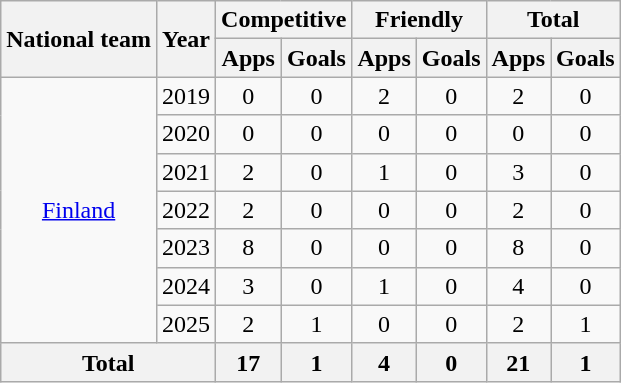<table class="wikitable" style="text-align:center">
<tr>
<th rowspan="2">National team</th>
<th rowspan="2">Year</th>
<th colspan="2">Competitive</th>
<th colspan="2">Friendly</th>
<th colspan="2">Total</th>
</tr>
<tr>
<th>Apps</th>
<th>Goals</th>
<th>Apps</th>
<th>Goals</th>
<th>Apps</th>
<th>Goals</th>
</tr>
<tr>
<td rowspan=7><a href='#'>Finland</a></td>
<td>2019</td>
<td>0</td>
<td>0</td>
<td>2</td>
<td>0</td>
<td>2</td>
<td>0</td>
</tr>
<tr>
<td>2020</td>
<td>0</td>
<td>0</td>
<td>0</td>
<td>0</td>
<td>0</td>
<td>0</td>
</tr>
<tr>
<td>2021</td>
<td>2</td>
<td>0</td>
<td>1</td>
<td>0</td>
<td>3</td>
<td>0</td>
</tr>
<tr>
<td>2022</td>
<td>2</td>
<td>0</td>
<td>0</td>
<td>0</td>
<td>2</td>
<td>0</td>
</tr>
<tr>
<td>2023</td>
<td>8</td>
<td>0</td>
<td>0</td>
<td>0</td>
<td>8</td>
<td>0</td>
</tr>
<tr>
<td>2024</td>
<td>3</td>
<td>0</td>
<td>1</td>
<td>0</td>
<td>4</td>
<td>0</td>
</tr>
<tr>
<td>2025</td>
<td>2</td>
<td>1</td>
<td>0</td>
<td>0</td>
<td>2</td>
<td>1</td>
</tr>
<tr>
<th colspan=2>Total</th>
<th>17</th>
<th>1</th>
<th>4</th>
<th>0</th>
<th>21</th>
<th>1</th>
</tr>
</table>
